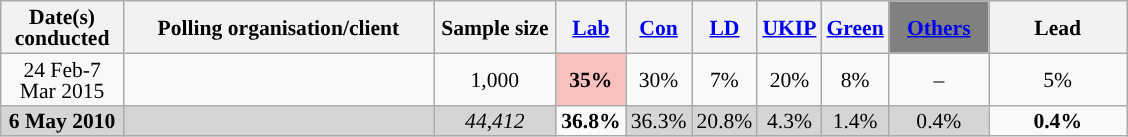<table class="wikitable sortable" style="text-align:center;font-size:90%;line-height:14px">
<tr>
<th ! style="width:75px;">Date(s)<br>conducted</th>
<th style="width:200px;">Polling organisation/client</th>
<th class="unsortable" style="width:75px;">Sample size</th>
<th class="unsortable" style="background:"><a href='#'><span>Lab</span></a></th>
<th class="unsortable" style="background:"><a href='#'><span>Con</span></a></th>
<th class="unsortable" style="background:"><a href='#'><span>LD</span></a></th>
<th class="unsortable" style="background:"><a href='#'><span>UKIP</span></a></th>
<th class="unsortable" style="background:"><a href='#'><span>Green</span></a></th>
<th class="unsortable" style="background:gray; width:60px;"><a href='#'><span>Others</span></a></th>
<th class="unsortable" style="width:85px;">Lead</th>
</tr>
<tr>
<td>24 Feb-7 Mar 2015</td>
<td></td>
<td>1,000</td>
<td style="background:#F8C1BE"><strong>35%</strong></td>
<td>30%</td>
<td>7%</td>
<td>20%</td>
<td>8%</td>
<td>–</td>
<td style="background:">5%</td>
</tr>
<tr>
<td style="background:#D5D5D5"><strong>6 May 2010</strong></td>
<td style="background:#D5D5D5"></td>
<td style="background:#D5D5D5"><em>44,412</em></td>
<td style="background:"><strong>36.8%</strong></td>
<td style="background:#D5D5D5">36.3%</td>
<td style="background:#D5D5D5; color:Black;">20.8%</td>
<td style="background:#D5D5D5">4.3%</td>
<td style="background:#D5D5D5">1.4%</td>
<td style="background:#D5D5D5">0.4%</td>
<td style="background:"><strong>0.4% </strong></td>
</tr>
</table>
